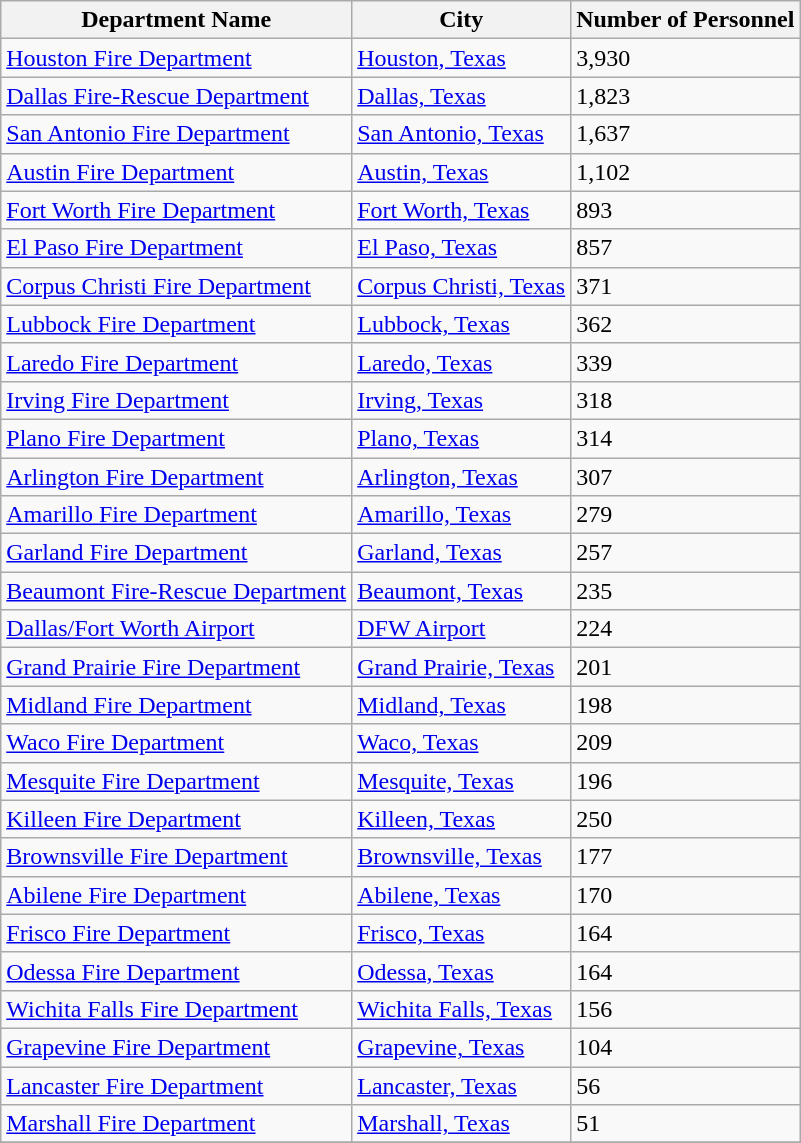<table class="wikitable" border="1">
<tr>
<th>Department Name</th>
<th>City</th>
<th>Number of Personnel</th>
</tr>
<tr>
<td><a href='#'>Houston Fire Department</a></td>
<td><a href='#'>Houston, Texas</a></td>
<td>3,930</td>
</tr>
<tr>
<td><a href='#'>Dallas Fire-Rescue Department</a></td>
<td><a href='#'>Dallas, Texas</a></td>
<td>1,823</td>
</tr>
<tr>
<td><a href='#'>San Antonio Fire Department</a></td>
<td><a href='#'>San Antonio, Texas</a></td>
<td>1,637</td>
</tr>
<tr>
<td><a href='#'>Austin Fire Department</a></td>
<td><a href='#'>Austin, Texas</a></td>
<td>1,102</td>
</tr>
<tr>
<td><a href='#'>Fort Worth Fire Department</a></td>
<td><a href='#'>Fort Worth, Texas</a></td>
<td>893</td>
</tr>
<tr>
<td><a href='#'>El Paso Fire Department</a></td>
<td><a href='#'>El Paso, Texas</a></td>
<td>857</td>
</tr>
<tr>
<td><a href='#'>Corpus Christi Fire Department</a></td>
<td><a href='#'>Corpus Christi, Texas</a></td>
<td>371</td>
</tr>
<tr>
<td><a href='#'>Lubbock Fire Department</a></td>
<td><a href='#'>Lubbock, Texas</a></td>
<td>362</td>
</tr>
<tr>
<td><a href='#'>Laredo Fire Department</a></td>
<td><a href='#'>Laredo, Texas</a></td>
<td>339</td>
</tr>
<tr>
<td><a href='#'>Irving Fire Department</a></td>
<td><a href='#'>Irving, Texas</a></td>
<td>318</td>
</tr>
<tr>
<td><a href='#'>Plano Fire Department</a></td>
<td><a href='#'>Plano, Texas</a></td>
<td>314</td>
</tr>
<tr>
<td><a href='#'>Arlington Fire Department</a></td>
<td><a href='#'>Arlington, Texas</a></td>
<td>307</td>
</tr>
<tr>
<td><a href='#'>Amarillo Fire Department</a></td>
<td><a href='#'>Amarillo, Texas</a></td>
<td>279</td>
</tr>
<tr>
<td><a href='#'>Garland Fire Department</a></td>
<td><a href='#'>Garland, Texas</a></td>
<td>257</td>
</tr>
<tr>
<td><a href='#'>Beaumont Fire-Rescue Department</a></td>
<td><a href='#'>Beaumont, Texas</a></td>
<td>235</td>
</tr>
<tr>
<td><a href='#'>Dallas/Fort Worth Airport</a></td>
<td><a href='#'>DFW Airport</a></td>
<td>224</td>
</tr>
<tr>
<td><a href='#'>Grand Prairie Fire Department</a></td>
<td><a href='#'>Grand Prairie, Texas</a></td>
<td>201</td>
</tr>
<tr>
<td><a href='#'>Midland Fire Department</a></td>
<td><a href='#'>Midland, Texas</a></td>
<td>198</td>
</tr>
<tr>
<td><a href='#'>Waco Fire Department</a></td>
<td><a href='#'>Waco, Texas</a></td>
<td>209</td>
</tr>
<tr>
<td><a href='#'>Mesquite Fire Department</a></td>
<td><a href='#'>Mesquite, Texas</a></td>
<td>196</td>
</tr>
<tr>
<td><a href='#'>Killeen Fire Department</a></td>
<td><a href='#'>Killeen, Texas</a></td>
<td>250</td>
</tr>
<tr>
<td><a href='#'>Brownsville Fire Department</a></td>
<td><a href='#'>Brownsville, Texas</a></td>
<td>177</td>
</tr>
<tr>
<td><a href='#'>Abilene Fire Department</a></td>
<td><a href='#'>Abilene, Texas</a></td>
<td>170</td>
</tr>
<tr>
<td><a href='#'>Frisco Fire Department</a></td>
<td><a href='#'>Frisco, Texas</a></td>
<td>164</td>
</tr>
<tr>
<td><a href='#'>Odessa Fire Department</a></td>
<td><a href='#'>Odessa, Texas</a></td>
<td>164</td>
</tr>
<tr>
<td><a href='#'>Wichita Falls Fire Department</a></td>
<td><a href='#'>Wichita Falls, Texas</a></td>
<td>156</td>
</tr>
<tr>
<td><a href='#'>Grapevine Fire Department</a></td>
<td><a href='#'>Grapevine, Texas</a></td>
<td>104</td>
</tr>
<tr>
<td><a href='#'>Lancaster Fire Department</a></td>
<td><a href='#'>Lancaster, Texas</a></td>
<td>56</td>
</tr>
<tr>
<td><a href='#'>Marshall Fire Department</a></td>
<td><a href='#'>Marshall, Texas</a></td>
<td>51</td>
</tr>
<tr>
</tr>
</table>
